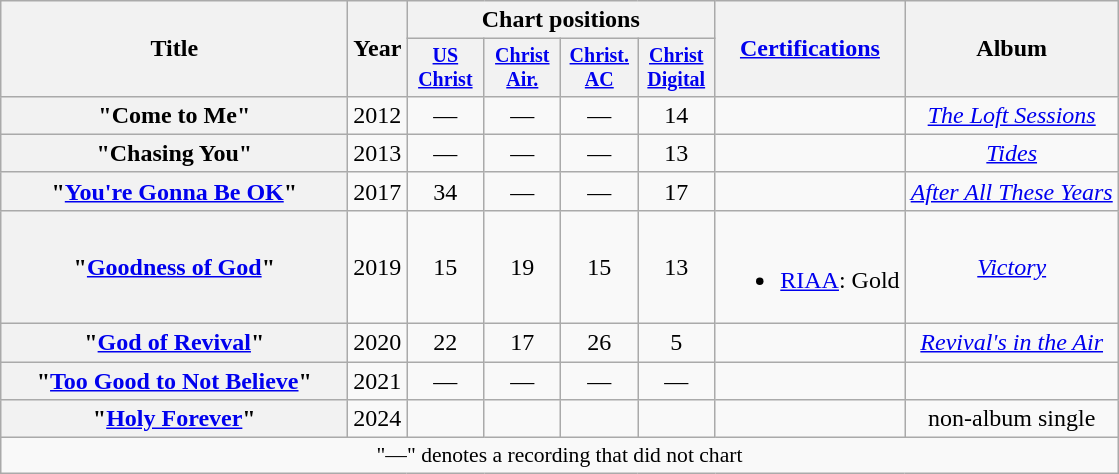<table class="wikitable plainrowheaders" style="text-align:center;">
<tr>
<th rowspan="2" style="width:14em;">Title</th>
<th rowspan="2">Year</th>
<th colspan="4">Chart positions</th>
<th rowspan="2"><a href='#'>Certifications</a></th>
<th rowspan="2">Album</th>
</tr>
<tr style="font-size:smaller;">
<th width="45"><a href='#'>US<br>Christ</a><br></th>
<th width="45"><a href='#'>Christ<br>Air.</a><br></th>
<th width="45"><a href='#'>Christ.<br>AC</a><br></th>
<th width="45"><a href='#'>Christ<br>Digital</a><br></th>
</tr>
<tr>
<th scope="row">"Come to Me"<br></th>
<td>2012</td>
<td>—</td>
<td>—</td>
<td>—</td>
<td>14</td>
<td></td>
<td><em><a href='#'>The Loft Sessions</a></em></td>
</tr>
<tr>
<th scope="row">"Chasing You"<br></th>
<td>2013</td>
<td>—</td>
<td>—</td>
<td>—</td>
<td>13</td>
<td></td>
<td><em><a href='#'>Tides</a></em></td>
</tr>
<tr>
<th scope="row">"<a href='#'>You're Gonna Be OK</a>"</th>
<td>2017</td>
<td>34</td>
<td>—</td>
<td>—</td>
<td>17</td>
<td></td>
<td><em><a href='#'>After All These Years</a></em></td>
</tr>
<tr>
<th scope="row">"<a href='#'>Goodness of God</a>" <br></th>
<td>2019</td>
<td>15</td>
<td>19</td>
<td>15</td>
<td>13</td>
<td><br><ul><li><a href='#'>RIAA</a>: Gold</li></ul></td>
<td><em><a href='#'>Victory</a></em></td>
</tr>
<tr>
<th scope="row">"<a href='#'>God of Revival</a>" <br></th>
<td>2020</td>
<td>22</td>
<td>17</td>
<td>26</td>
<td>5</td>
<td></td>
<td><em><a href='#'>Revival's in the Air</a></em></td>
</tr>
<tr>
<th scope="row">"<a href='#'>Too Good to Not Believe</a>"<br></th>
<td>2021</td>
<td>—</td>
<td>—</td>
<td>—</td>
<td>—</td>
<td></td>
<td></td>
</tr>
<tr>
<th scope="row">"<a href='#'>Holy Forever</a>"<br></th>
<td>2024</td>
<td></td>
<td></td>
<td></td>
<td></td>
<td></td>
<td>non-album single</td>
</tr>
<tr>
<td colspan="8" style="font-size:90%">"—" denotes a recording that did not chart</td>
</tr>
</table>
